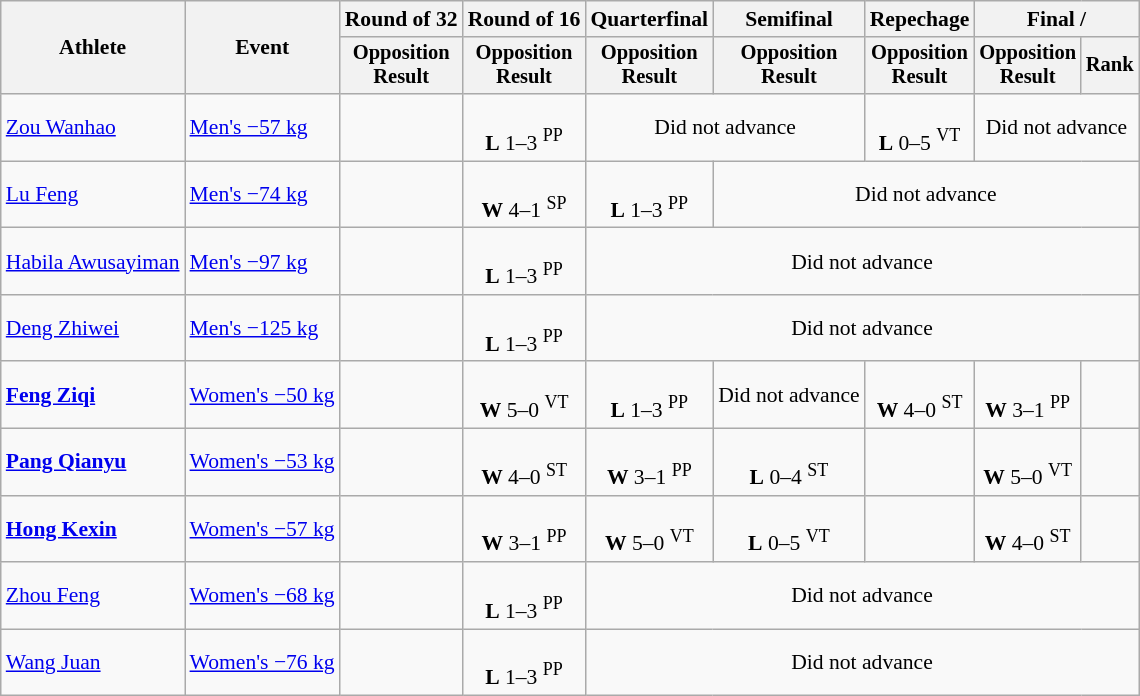<table class="wikitable" style="font-size:90%">
<tr>
<th rowspan=2>Athlete</th>
<th rowspan=2>Event</th>
<th>Round of 32</th>
<th>Round of 16</th>
<th>Quarterfinal</th>
<th>Semifinal</th>
<th>Repechage</th>
<th colspan=2>Final / </th>
</tr>
<tr style="font-size: 95%">
<th>Opposition<br>Result</th>
<th>Opposition<br>Result</th>
<th>Opposition<br>Result</th>
<th>Opposition<br>Result</th>
<th>Opposition<br>Result</th>
<th>Opposition<br>Result</th>
<th>Rank</th>
</tr>
<tr align=center>
<td align=left><a href='#'>Zou Wanhao</a></td>
<td align=left><a href='#'>Men's −57 kg</a></td>
<td></td>
<td><br><strong>L</strong> 1–3 <sup>PP</sup></td>
<td colspan=2>Did not advance</td>
<td><br><strong>L</strong> 0–5 <sup>VT</sup></td>
<td colspan=2>Did not advance</td>
</tr>
<tr align=center>
<td align=left><a href='#'>Lu Feng</a></td>
<td align=left><a href='#'>Men's −74 kg</a></td>
<td></td>
<td><br><strong>W</strong> 4–1 <sup>SP</sup></td>
<td><br><strong>L</strong> 1–3 <sup>PP</sup></td>
<td colspan=4>Did not advance</td>
</tr>
<tr align=center>
<td align=left><a href='#'>Habila Awusayiman</a></td>
<td align=left><a href='#'>Men's −97 kg</a></td>
<td></td>
<td><br><strong>L</strong> 1–3 <sup>PP</sup></td>
<td colspan=5>Did not advance</td>
</tr>
<tr align=center>
<td align=left><a href='#'>Deng Zhiwei</a></td>
<td align=left><a href='#'>Men's −125 kg</a></td>
<td></td>
<td><br><strong>L</strong> 1–3 <sup>PP</sup></td>
<td colspan=5>Did not advance</td>
</tr>
<tr align=center>
<td align=left><strong><a href='#'>Feng Ziqi</a></strong></td>
<td align=left><a href='#'>Women's −50 kg</a></td>
<td></td>
<td><br><strong>W</strong> 5–0 <sup>VT</sup></td>
<td><br><strong>L</strong> 1–3 <sup>PP</sup></td>
<td>Did not advance</td>
<td><br><strong>W</strong> 4–0 <sup>ST</sup></td>
<td><br><strong>W</strong> 3–1 <sup>PP</sup></td>
<td></td>
</tr>
<tr align=center>
<td align=left><strong><a href='#'>Pang Qianyu</a></strong></td>
<td align=left><a href='#'>Women's −53 kg</a></td>
<td></td>
<td><br><strong>W</strong> 4–0 <sup>ST</sup></td>
<td><br><strong>W</strong> 3–1 <sup>PP</sup></td>
<td><br><strong>L</strong> 0–4 <sup>ST</sup></td>
<td></td>
<td><br><strong>W</strong> 5–0 <sup>VT</sup></td>
<td></td>
</tr>
<tr align=center>
<td align=left><strong><a href='#'>Hong Kexin</a></strong></td>
<td align=left><a href='#'>Women's −57 kg</a></td>
<td></td>
<td><br><strong>W</strong> 3–1 <sup>PP</sup></td>
<td><br><strong>W</strong> 5–0 <sup>VT</sup></td>
<td><br><strong>L</strong> 0–5 <sup>VT</sup></td>
<td></td>
<td><br><strong>W</strong> 4–0 <sup>ST</sup></td>
<td></td>
</tr>
<tr align=center>
<td align=left><a href='#'>Zhou Feng</a></td>
<td align=left><a href='#'>Women's −68 kg</a></td>
<td></td>
<td><br><strong>L</strong> 1–3 <sup>PP</sup></td>
<td colspan=5>Did not advance</td>
</tr>
<tr align=center>
<td align=left><a href='#'>Wang Juan</a></td>
<td align=left><a href='#'>Women's −76 kg</a></td>
<td></td>
<td><br><strong>L</strong> 1–3 <sup>PP</sup></td>
<td colspan=5>Did not advance</td>
</tr>
</table>
